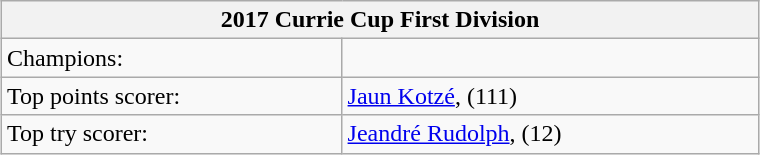<table class="wikitable" style="text-align:left; font-size:100%; width:40%; margin:1em auto 1em auto;">
<tr>
<th colspan=2>2017 Currie Cup First Division</th>
</tr>
<tr>
<td>Champions:</td>
<td></td>
</tr>
<tr>
<td>Top points scorer:</td>
<td><a href='#'>Jaun Kotzé</a>,  (111)</td>
</tr>
<tr>
<td>Top try scorer:</td>
<td><a href='#'>Jeandré Rudolph</a>,  (12)</td>
</tr>
</table>
